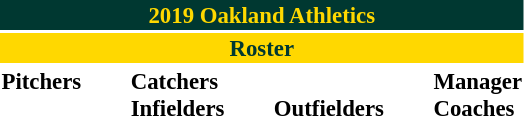<table class="toccolours" style="font-size: 95%;">
<tr>
<th colspan="10" style="background:#003831; color:#ffd800; text-align:center;">2019 Oakland Athletics</th>
</tr>
<tr>
<td colspan="10" style="background:#ffd800; color:#003831; text-align:center;"><strong>Roster</strong></td>
</tr>
<tr>
<td valign="top"><strong>Pitchers</strong><br>
























</td>
<td style="width:25px;"></td>
<td valign="top"><strong>Catchers</strong><br>





<strong>Infielders</strong>







</td>
<td style="width:25px;"></td>
<td valign="top"><br><strong>Outfielders</strong>








</td>
<td style="width:25px;"></td>
<td valign="top"><strong>Manager</strong><br>
<strong>Coaches</strong>
 
 
 
 
 
 
 
 
 
 </td>
</tr>
</table>
